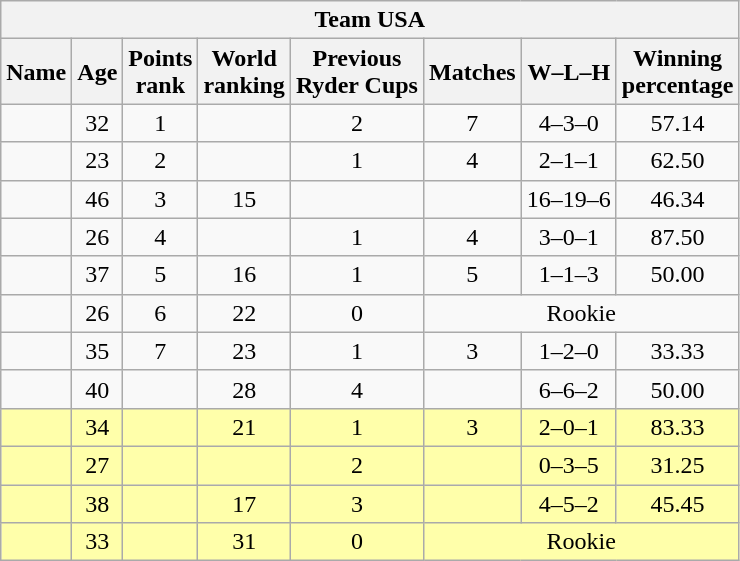<table class="wikitable sortable" style="text-align:center">
<tr>
<th colspan=8> Team USA</th>
</tr>
<tr>
<th>Name</th>
<th>Age</th>
<th>Points<br>rank</th>
<th>World<br>ranking</th>
<th>Previous<br>Ryder Cups</th>
<th>Matches</th>
<th>W–L–H</th>
<th>Winning<br>percentage</th>
</tr>
<tr>
<td align=left></td>
<td>32</td>
<td>1</td>
<td></td>
<td>2</td>
<td>7</td>
<td>4–3–0</td>
<td>57.14</td>
</tr>
<tr>
<td align=left></td>
<td>23</td>
<td>2</td>
<td></td>
<td>1</td>
<td>4</td>
<td>2–1–1</td>
<td>62.50</td>
</tr>
<tr>
<td align=left></td>
<td>46</td>
<td>3</td>
<td>15</td>
<td></td>
<td></td>
<td>16–19–6</td>
<td>46.34</td>
</tr>
<tr>
<td align=left></td>
<td>26</td>
<td>4</td>
<td></td>
<td>1</td>
<td>4</td>
<td>3–0–1</td>
<td>87.50</td>
</tr>
<tr>
<td align=left></td>
<td>37</td>
<td>5</td>
<td>16</td>
<td>1</td>
<td>5</td>
<td>1–1–3</td>
<td>50.00</td>
</tr>
<tr>
<td align=left></td>
<td>26</td>
<td>6</td>
<td>22</td>
<td>0</td>
<td colspan="3">Rookie</td>
</tr>
<tr>
<td align=left></td>
<td>35</td>
<td>7</td>
<td>23</td>
<td>1</td>
<td>3</td>
<td>1–2–0</td>
<td>33.33</td>
</tr>
<tr>
<td align=left></td>
<td>40</td>
<td></td>
<td>28</td>
<td>4</td>
<td></td>
<td>6–6–2</td>
<td>50.00</td>
</tr>
<tr style="background:#ffa;">
<td align=left></td>
<td>34</td>
<td></td>
<td>21</td>
<td>1</td>
<td>3</td>
<td>2–0–1</td>
<td>83.33</td>
</tr>
<tr style="background:#ffa;">
<td align=left></td>
<td>27</td>
<td></td>
<td></td>
<td>2</td>
<td></td>
<td>0–3–5</td>
<td>31.25</td>
</tr>
<tr style="background:#ffa;">
<td align=left></td>
<td>38</td>
<td></td>
<td>17</td>
<td>3</td>
<td></td>
<td>4–5–2</td>
<td>45.45</td>
</tr>
<tr style="background:#ffa;">
<td align=left></td>
<td>33</td>
<td></td>
<td>31</td>
<td>0</td>
<td colspan="3">Rookie</td>
</tr>
</table>
